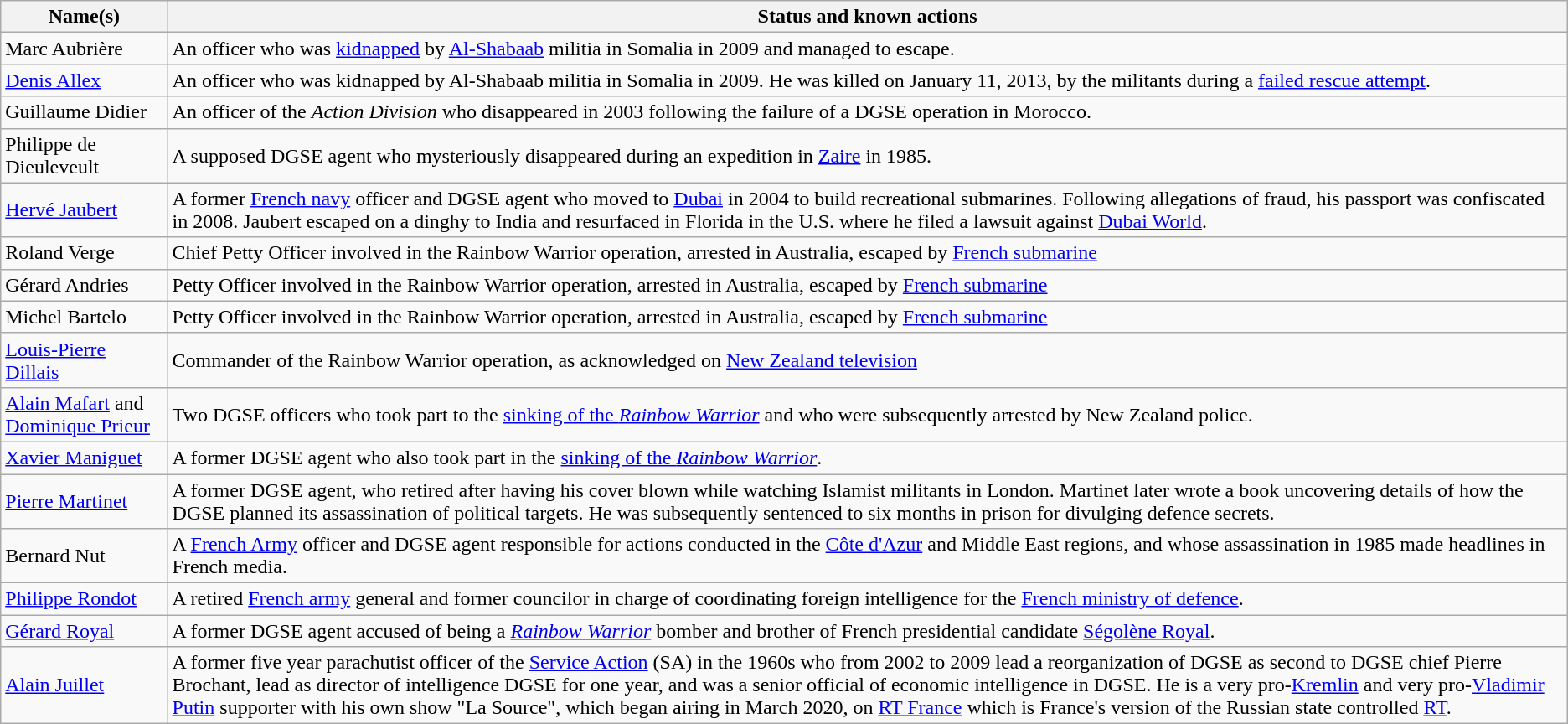<table class="wikitable">
<tr>
<th>Name(s)</th>
<th>Status and known actions</th>
</tr>
<tr>
<td>Marc Aubrière</td>
<td>An officer who was <a href='#'>kidnapped</a> by <a href='#'>Al-Shabaab</a> militia in Somalia in 2009 and managed to escape.</td>
</tr>
<tr>
<td><a href='#'>Denis Allex</a></td>
<td>An officer who was kidnapped by Al-Shabaab militia in Somalia in 2009. He was killed on January 11, 2013, by the militants during a <a href='#'>failed rescue attempt</a>.</td>
</tr>
<tr>
<td>Guillaume Didier</td>
<td>An officer of the <em>Action Division</em> who disappeared in 2003 following the failure of a DGSE operation in Morocco.</td>
</tr>
<tr>
<td>Philippe de Dieuleveult</td>
<td>A supposed DGSE agent who mysteriously disappeared during an expedition in <a href='#'>Zaire</a> in 1985.</td>
</tr>
<tr>
<td><a href='#'>Hervé Jaubert</a></td>
<td>A former <a href='#'>French navy</a> officer and DGSE agent who moved to <a href='#'>Dubai</a> in 2004 to build recreational submarines. Following allegations of fraud, his passport was confiscated in 2008. Jaubert escaped on a dinghy to India and resurfaced in Florida in the U.S. where he filed a lawsuit against <a href='#'>Dubai World</a>.</td>
</tr>
<tr>
<td>Roland Verge</td>
<td>Chief Petty Officer involved in the Rainbow Warrior operation, arrested in Australia, escaped by <a href='#'>French submarine</a></td>
</tr>
<tr>
<td>Gérard Andries</td>
<td>Petty Officer involved in the Rainbow Warrior operation, arrested in Australia, escaped by <a href='#'>French submarine</a></td>
</tr>
<tr>
<td>Michel Bartelo</td>
<td>Petty Officer involved in the Rainbow Warrior operation, arrested in Australia, escaped by <a href='#'>French submarine</a></td>
</tr>
<tr>
<td><a href='#'>Louis-Pierre Dillais</a></td>
<td>Commander of the Rainbow Warrior operation, as acknowledged on <a href='#'>New Zealand television</a></td>
</tr>
<tr>
<td><a href='#'>Alain Mafart</a> and <a href='#'>Dominique Prieur</a></td>
<td>Two DGSE officers who took part to the <a href='#'>sinking of the <em>Rainbow Warrior</em></a> and who were subsequently arrested by New Zealand police.</td>
</tr>
<tr>
<td><a href='#'>Xavier Maniguet</a></td>
<td>A former DGSE agent who also took part in the <a href='#'>sinking of the <em>Rainbow Warrior</em></a>.</td>
</tr>
<tr>
<td><a href='#'>Pierre Martinet</a></td>
<td>A former DGSE agent, who retired after having his cover blown while watching Islamist militants in London. Martinet later wrote a book uncovering details of how the DGSE planned its assassination of political targets. He was subsequently sentenced to six months in prison for divulging defence secrets.</td>
</tr>
<tr>
<td>Bernard Nut</td>
<td>A <a href='#'>French Army</a> officer and DGSE agent responsible for actions conducted in the <a href='#'>Côte d'Azur</a> and Middle East regions, and whose assassination in 1985 made headlines in French media.</td>
</tr>
<tr>
<td><a href='#'>Philippe Rondot</a></td>
<td>A retired <a href='#'>French army</a> general and former councilor in charge of coordinating foreign intelligence for the <a href='#'>French ministry of defence</a>.</td>
</tr>
<tr>
<td><a href='#'>Gérard Royal</a></td>
<td>A former DGSE agent accused of being a <em><a href='#'>Rainbow Warrior</a></em> bomber and brother of French presidential candidate <a href='#'>Ségolène Royal</a>.</td>
</tr>
<tr>
<td><a href='#'>Alain Juillet</a></td>
<td>A former five year parachutist officer of the <a href='#'>Service Action</a> (SA) in the 1960s who from 2002 to 2009 lead a reorganization of DGSE as second to DGSE chief Pierre Brochant, lead as director of intelligence DGSE for one year, and was a senior official of economic intelligence in DGSE. He is a very pro-<a href='#'>Kremlin</a> and very pro-<a href='#'>Vladimir Putin</a> supporter with his own show "La Source", which began airing in March 2020, on <a href='#'>RT France</a> which is France's version of the Russian state controlled <a href='#'>RT</a>.</td>
</tr>
</table>
